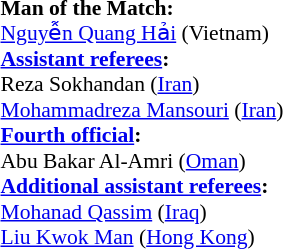<table style="width:100%; font-size:90%;">
<tr>
<td><br><strong>Man of the Match:</strong>
<br><a href='#'>Nguyễn Quang Hải</a> (Vietnam)<br><strong><a href='#'>Assistant referees</a>:</strong>
<br>Reza Sokhandan (<a href='#'>Iran</a>)
<br><a href='#'>Mohammadreza Mansouri</a> (<a href='#'>Iran</a>)
<br><strong><a href='#'>Fourth official</a>:</strong>
<br>Abu Bakar Al-Amri (<a href='#'>Oman</a>)
<br><strong><a href='#'>Additional assistant referees</a>:</strong>
<br><a href='#'>Mohanad Qassim</a> (<a href='#'>Iraq</a>)
<br><a href='#'>Liu Kwok Man</a> (<a href='#'>Hong Kong</a>)</td>
</tr>
</table>
